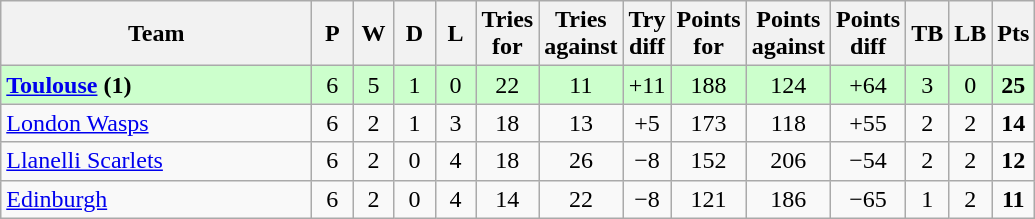<table class="wikitable" style="text-align: center;">
<tr>
<th width="200">Team</th>
<th width="20">P</th>
<th width="20">W</th>
<th width="20">D</th>
<th width="20">L</th>
<th width="20">Tries for</th>
<th width="20">Tries against</th>
<th width="20">Try diff</th>
<th width="20">Points for</th>
<th width="20">Points against</th>
<th width="25">Points diff</th>
<th width="20">TB</th>
<th width="20">LB</th>
<th width="20">Pts</th>
</tr>
<tr bgcolor=#ccffcc>
<td align=left> <strong><a href='#'>Toulouse</a> (1)</strong></td>
<td>6</td>
<td>5</td>
<td>1</td>
<td>0</td>
<td>22</td>
<td>11</td>
<td>+11</td>
<td>188</td>
<td>124</td>
<td>+64</td>
<td>3</td>
<td>0</td>
<td><strong>25</strong></td>
</tr>
<tr>
<td align=left> <a href='#'>London Wasps</a></td>
<td>6</td>
<td>2</td>
<td>1</td>
<td>3</td>
<td>18</td>
<td>13</td>
<td>+5</td>
<td>173</td>
<td>118</td>
<td>+55</td>
<td>2</td>
<td>2</td>
<td><strong>14</strong></td>
</tr>
<tr>
<td align=left> <a href='#'>Llanelli Scarlets</a></td>
<td>6</td>
<td>2</td>
<td>0</td>
<td>4</td>
<td>18</td>
<td>26</td>
<td>−8</td>
<td>152</td>
<td>206</td>
<td>−54</td>
<td>2</td>
<td>2</td>
<td><strong>12</strong></td>
</tr>
<tr>
<td align=left> <a href='#'>Edinburgh</a></td>
<td>6</td>
<td>2</td>
<td>0</td>
<td>4</td>
<td>14</td>
<td>22</td>
<td>−8</td>
<td>121</td>
<td>186</td>
<td>−65</td>
<td>1</td>
<td>2</td>
<td><strong>11</strong></td>
</tr>
</table>
